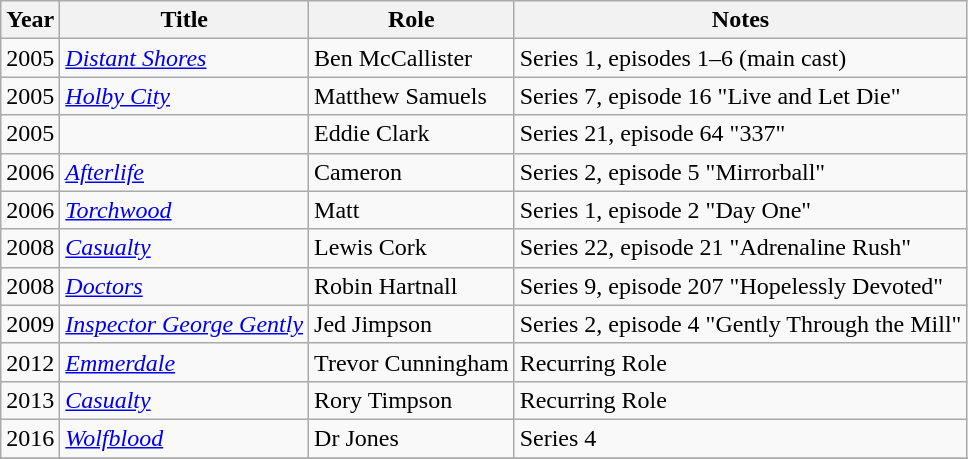<table class="wikitable sortable">
<tr>
<th>Year</th>
<th>Title</th>
<th>Role</th>
<th class="unsortable">Notes</th>
</tr>
<tr>
<td>2005</td>
<td><em><a href='#'>Distant Shores</a></em></td>
<td>Ben McCallister</td>
<td>Series 1,  episodes 1–6 (main cast)</td>
</tr>
<tr>
<td>2005</td>
<td><em><a href='#'>Holby City</a></em></td>
<td>Matthew Samuels</td>
<td>Series 7, episode 16 "Live and Let Die"</td>
</tr>
<tr>
<td>2005</td>
<td><em></em></td>
<td>Eddie Clark</td>
<td>Series 21, episode 64 "337"</td>
</tr>
<tr>
<td>2006</td>
<td><em><a href='#'>Afterlife</a></em></td>
<td>Cameron</td>
<td>Series 2, episode 5 "Mirrorball"</td>
</tr>
<tr>
<td>2006</td>
<td><em><a href='#'>Torchwood</a></em></td>
<td>Matt</td>
<td>Series 1, episode 2 "Day One"</td>
</tr>
<tr>
<td>2008</td>
<td><em><a href='#'>Casualty</a></em></td>
<td>Lewis Cork</td>
<td>Series 22, episode 21 "Adrenaline Rush"</td>
</tr>
<tr>
<td>2008</td>
<td><em><a href='#'>Doctors</a></em></td>
<td>Robin Hartnall</td>
<td>Series 9, episode 207 "Hopelessly Devoted"</td>
</tr>
<tr>
<td>2009</td>
<td><em><a href='#'>Inspector George Gently</a></em></td>
<td>Jed Jimpson</td>
<td>Series 2, episode 4 "Gently Through the Mill"</td>
</tr>
<tr>
<td>2012</td>
<td><em><a href='#'>Emmerdale</a></em></td>
<td>Trevor Cunningham</td>
<td>Recurring Role</td>
</tr>
<tr>
<td>2013</td>
<td><em><a href='#'>Casualty</a></em></td>
<td>Rory Timpson</td>
<td>Recurring Role</td>
</tr>
<tr>
<td>2016</td>
<td><em><a href='#'>Wolfblood</a></em></td>
<td>Dr Jones</td>
<td>Series 4</td>
</tr>
<tr>
</tr>
</table>
